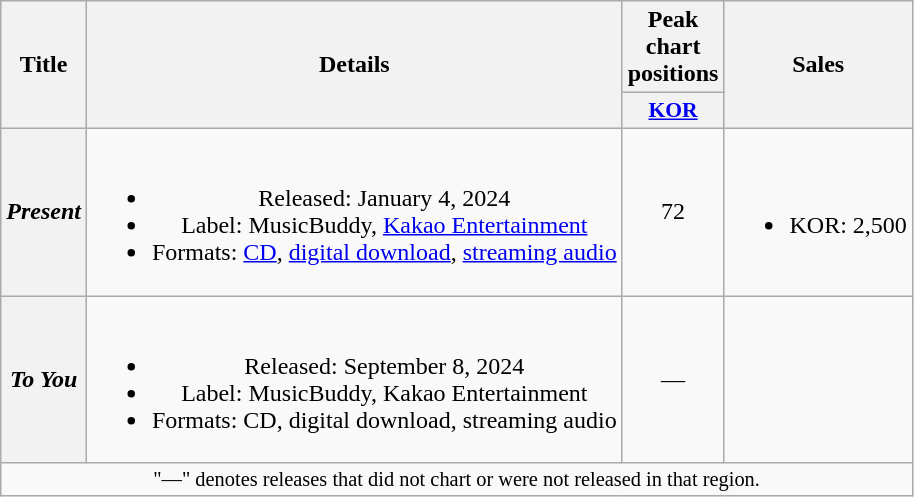<table class="wikitable plainrowheaders" style="text-align:center">
<tr>
<th scope="col" rowspan="2">Title</th>
<th scope="col" rowspan="2">Details</th>
<th scope="col" colspan="1">Peak chart positions</th>
<th scope="col" rowspan="2">Sales</th>
</tr>
<tr>
<th scope="col" style="width:2.5em; font-size:90%"><a href='#'>KOR</a><br></th>
</tr>
<tr>
<th scope="row"><em>Present</em></th>
<td><br><ul><li>Released: January 4, 2024</li><li>Label: MusicBuddy, <a href='#'>Kakao Entertainment</a></li><li>Formats: <a href='#'>CD</a>, <a href='#'>digital download</a>, <a href='#'>streaming audio</a></li></ul></td>
<td>72</td>
<td><br><ul><li>KOR: 2,500</li></ul></td>
</tr>
<tr>
<th scope="row"><em>To You</em></th>
<td><br><ul><li>Released: September 8, 2024</li><li>Label: MusicBuddy, Kakao Entertainment</li><li>Formats: CD, digital download, streaming audio</li></ul></td>
<td>—</td>
<td></td>
</tr>
<tr>
<td colspan="4" style="font-size:85%">"—" denotes releases that did not chart or were not released in that region.</td>
</tr>
</table>
